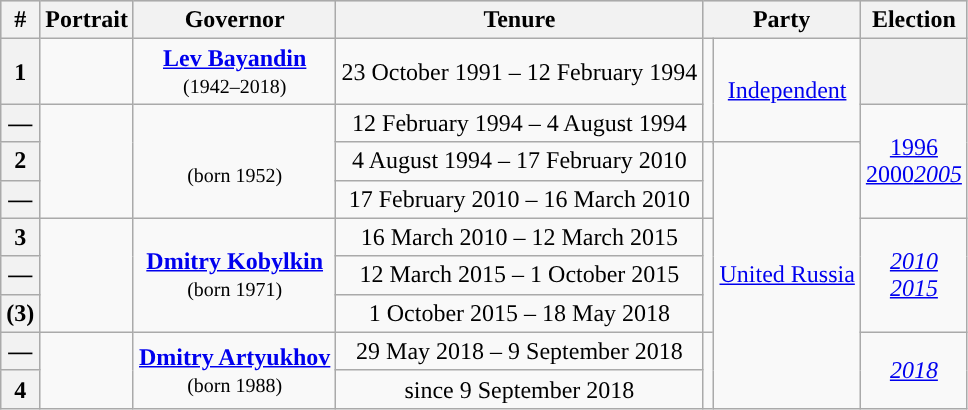<table class="wikitable" style="text-align:center">
<tr style="background:#cccccc" bgcolor=#E6E6AA>
<th>#</th>
<th>Portrait</th>
<th>Governor</th>
<th>Tenure</th>
<th colspan=2>Party</th>
<th>Election</th>
</tr>
<tr>
<th>1</th>
<td></td>
<td><strong><a href='#'>Lev Bayandin</a></strong><br><small>(1942–2018)</small></td>
<td>23 October 1991 – 12 February 1994</td>
<td rowspan=3; style="background: "></td>
<td rowspan=3><a href='#'>Independent</a></td>
<th></th>
</tr>
<tr>
<th>—</th>
<td rowspan=4></td>
<td rowspan=4><strong></strong><br><small>(born 1952)</small></td>
<td>12 February 1994 – 4 August 1994</td>
<td rowspan=4><a href='#'>1996</a><br><a href='#'>2000</a><em><a href='#'>2005</a></em></td>
</tr>
<tr>
<th rowspan=2>2</th>
<td rowspan=2>4 August 1994 – 17 February 2010</td>
</tr>
<tr>
<td rowspan=2; style="background: "></td>
<td rowspan=7><a href='#'>United Russia</a></td>
</tr>
<tr>
<th>—</th>
<td>17 February 2010 – 16 March 2010</td>
</tr>
<tr>
<th>3</th>
<td rowspan=3></td>
<td rowspan=3><strong><a href='#'>Dmitry Kobylkin</a></strong><br><small>(born 1971)</small></td>
<td>16 March 2010 – 12 March 2015</td>
<td rowspan=3; style="background: "></td>
<td rowspan=3><em><a href='#'>2010</a></em><br><em><a href='#'>2015</a></em></td>
</tr>
<tr>
<th>—</th>
<td>12 March 2015 – 1 October 2015</td>
</tr>
<tr>
<th>(3)</th>
<td>1 October 2015 – 18 May 2018</td>
</tr>
<tr>
<th>—</th>
<td rowspan=2></td>
<td rowspan=2><strong><a href='#'>Dmitry Artyukhov</a></strong><br><small>(born 1988)</small></td>
<td>29 May 2018 – 9 September 2018</td>
<td rowspan=2; style="background: "></td>
<td rowspan=2><em><a href='#'>2018</a></em></td>
</tr>
<tr>
<th>4</th>
<td>since 9 September 2018</td>
</tr>
</table>
